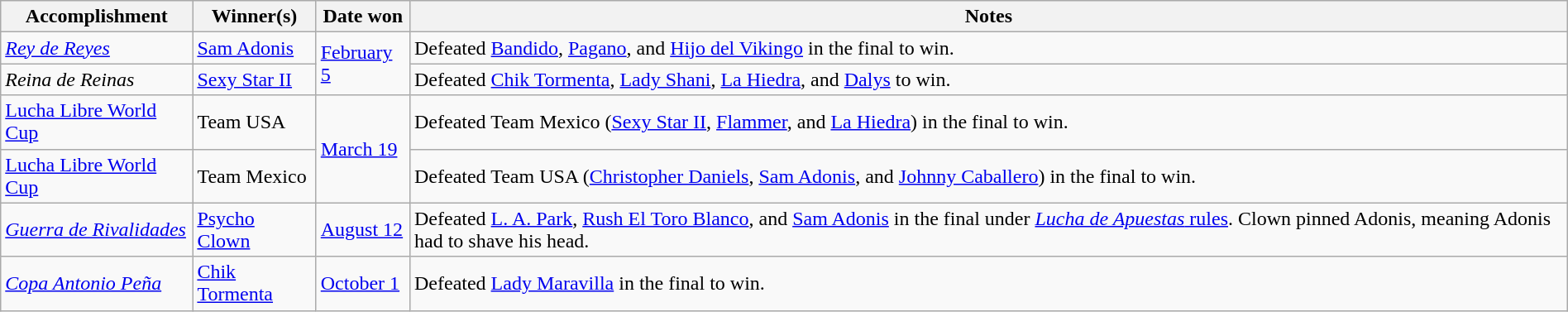<table class="wikitable" style="width:100%;">
<tr>
<th>Accomplishment</th>
<th>Winner(s)</th>
<th>Date won</th>
<th>Notes</th>
</tr>
<tr>
<td><em><a href='#'>Rey de Reyes</a></em></td>
<td><a href='#'>Sam Adonis</a></td>
<td rowspan=2><a href='#'>February 5</a></td>
<td>Defeated <a href='#'>Bandido</a>, <a href='#'>Pagano</a>, and <a href='#'>Hijo del Vikingo</a> in the final to win.</td>
</tr>
<tr>
<td><em>Reina de Reinas</em></td>
<td><a href='#'>Sexy Star II</a></td>
<td>Defeated <a href='#'>Chik Tormenta</a>, <a href='#'>Lady Shani</a>, <a href='#'>La Hiedra</a>, and <a href='#'>Dalys</a> to win.</td>
</tr>
<tr>
<td><a href='#'>Lucha Libre World Cup</a><br></td>
<td>Team USA<br></td>
<td rowspan=2><a href='#'>March 19</a></td>
<td>Defeated Team Mexico (<a href='#'>Sexy Star II</a>, <a href='#'>Flammer</a>, and <a href='#'>La Hiedra</a>) in the final to win.</td>
</tr>
<tr>
<td><a href='#'>Lucha Libre World Cup</a><br></td>
<td>Team Mexico<br></td>
<td>Defeated Team USA (<a href='#'>Christopher Daniels</a>, <a href='#'>Sam Adonis</a>, and <a href='#'>Johnny Caballero</a>) in the final to win.</td>
</tr>
<tr>
<td><a href='#'><em>Guerra de Rivalidades</em></a></td>
<td><a href='#'>Psycho Clown</a></td>
<td><a href='#'>August 12</a></td>
<td>Defeated <a href='#'>L. A. Park</a>, <a href='#'>Rush El Toro Blanco</a>, and <a href='#'>Sam Adonis</a> in the final under <a href='#'><em>Lucha de Apuestas</em> rules</a>. Clown pinned Adonis, meaning Adonis had to shave his head.</td>
</tr>
<tr>
<td><em><a href='#'>Copa Antonio Peña</a></em></td>
<td><a href='#'>Chik Tormenta</a></td>
<td><a href='#'>October 1</a></td>
<td>Defeated <a href='#'>Lady Maravilla</a> in the final to win.</td>
</tr>
</table>
